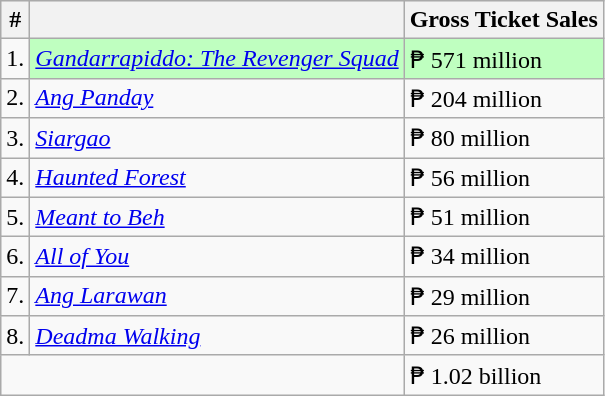<table class="wikitable sortable" style="text align: center">
<tr bgcolor="#efefef">
<th class="unsortable">#</th>
<th></th>
<th>Gross Ticket Sales</th>
</tr>
<tr>
<td align=center>1.</td>
<td style="background:#BFFFC0;"><em><a href='#'>Gandarrapiddo: The Revenger Squad</a></em></td>
<td data-sort-value="1" style="background:#BFFFC0;">₱ 571 million</td>
</tr>
<tr>
<td align=center>2.</td>
<td><em><a href='#'>Ang Panday</a></em></td>
<td data-sort-value="2">₱ 204 million</td>
</tr>
<tr>
<td align=center>3.</td>
<td><em><a href='#'>Siargao</a></em></td>
<td data-sort-value="3">₱ 80 million</td>
</tr>
<tr>
<td align=center>4.</td>
<td><em><a href='#'>Haunted Forest</a></em></td>
<td data-sort-value="4">₱ 56 million</td>
</tr>
<tr>
<td align=center>5.</td>
<td><em><a href='#'>Meant to Beh</a></em></td>
<td data-sort-value="5">₱ 51 million</td>
</tr>
<tr>
<td align=center>6.</td>
<td><em><a href='#'>All of You</a></em></td>
<td data-sort-value="6">₱ 34 million</td>
</tr>
<tr>
<td align=center>7.</td>
<td><em><a href='#'>Ang Larawan</a></em></td>
<td data-sort-value="7">₱ 29 million</td>
</tr>
<tr>
<td align=center>8.</td>
<td><em><a href='#'>Deadma Walking</a></em></td>
<td data-sort-value="8">₱ 26 million</td>
</tr>
<tr>
<td colspan=2><strong></strong></td>
<td>₱ 1.02 billion</td>
</tr>
</table>
